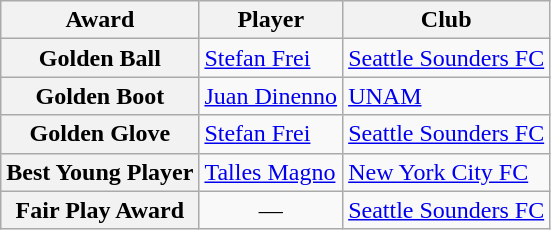<table class="wikitable">
<tr>
<th>Award</th>
<th>Player</th>
<th>Club</th>
</tr>
<tr>
<th>Golden Ball</th>
<td> <a href='#'>Stefan Frei</a></td>
<td> <a href='#'>Seattle Sounders FC</a></td>
</tr>
<tr>
<th>Golden Boot</th>
<td> <a href='#'>Juan Dinenno</a></td>
<td> <a href='#'>UNAM</a></td>
</tr>
<tr>
<th>Golden Glove</th>
<td> <a href='#'>Stefan Frei</a></td>
<td> <a href='#'>Seattle Sounders FC</a></td>
</tr>
<tr>
<th>Best Young Player</th>
<td> <a href='#'>Talles Magno</a></td>
<td> <a href='#'>New York City FC</a></td>
</tr>
<tr>
<th>Fair Play Award</th>
<td align="center">—</td>
<td> <a href='#'>Seattle Sounders FC</a></td>
</tr>
</table>
